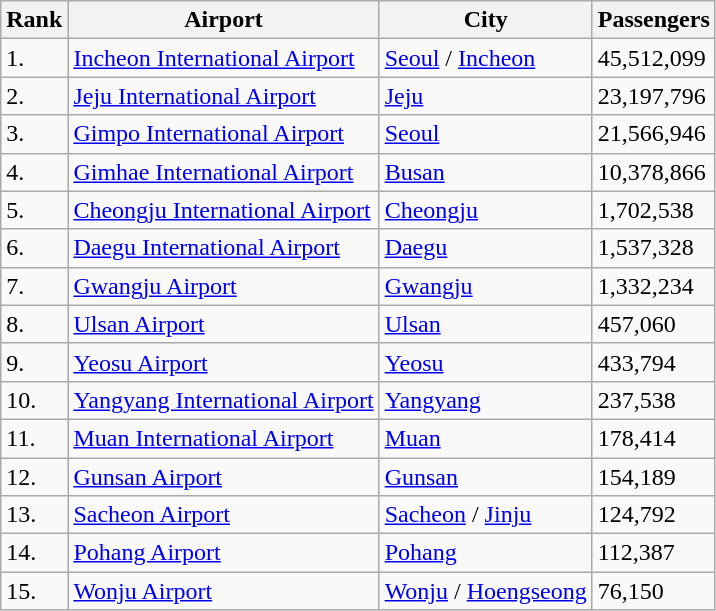<table class="wikitable">
<tr>
<th>Rank</th>
<th>Airport</th>
<th>City</th>
<th>Passengers</th>
</tr>
<tr>
<td>1.</td>
<td><a href='#'>Incheon International Airport</a></td>
<td><a href='#'>Seoul</a> / <a href='#'>Incheon</a></td>
<td>45,512,099</td>
</tr>
<tr>
<td>2.</td>
<td><a href='#'>Jeju International Airport</a></td>
<td><a href='#'>Jeju</a></td>
<td>23,197,796</td>
</tr>
<tr>
<td>3.</td>
<td><a href='#'>Gimpo International Airport</a></td>
<td><a href='#'>Seoul</a></td>
<td>21,566,946</td>
</tr>
<tr>
<td>4.</td>
<td><a href='#'>Gimhae International Airport</a></td>
<td><a href='#'>Busan</a></td>
<td>10,378,866</td>
</tr>
<tr>
<td>5.</td>
<td><a href='#'>Cheongju International Airport</a></td>
<td><a href='#'>Cheongju</a></td>
<td>1,702,538</td>
</tr>
<tr>
<td>6.</td>
<td><a href='#'>Daegu International Airport</a></td>
<td><a href='#'>Daegu</a></td>
<td>1,537,328</td>
</tr>
<tr>
<td>7.</td>
<td><a href='#'>Gwangju Airport</a></td>
<td><a href='#'>Gwangju</a></td>
<td>1,332,234</td>
</tr>
<tr>
<td>8.</td>
<td><a href='#'>Ulsan Airport</a></td>
<td><a href='#'>Ulsan</a></td>
<td>457,060</td>
</tr>
<tr>
<td>9.</td>
<td><a href='#'>Yeosu Airport</a></td>
<td><a href='#'>Yeosu</a></td>
<td>433,794</td>
</tr>
<tr>
<td>10.</td>
<td><a href='#'>Yangyang International Airport</a></td>
<td><a href='#'>Yangyang</a></td>
<td>237,538</td>
</tr>
<tr>
<td>11.</td>
<td><a href='#'>Muan International Airport</a></td>
<td><a href='#'>Muan</a></td>
<td>178,414</td>
</tr>
<tr>
<td>12.</td>
<td><a href='#'>Gunsan Airport</a></td>
<td><a href='#'>Gunsan</a></td>
<td>154,189</td>
</tr>
<tr>
<td>13.</td>
<td><a href='#'>Sacheon Airport</a></td>
<td><a href='#'>Sacheon</a> / <a href='#'>Jinju</a></td>
<td>124,792</td>
</tr>
<tr>
<td>14.</td>
<td><a href='#'>Pohang Airport</a></td>
<td><a href='#'>Pohang</a></td>
<td>112,387</td>
</tr>
<tr>
<td>15.</td>
<td><a href='#'>Wonju Airport</a></td>
<td><a href='#'>Wonju</a> / <a href='#'>Hoengseong</a></td>
<td>76,150</td>
</tr>
</table>
